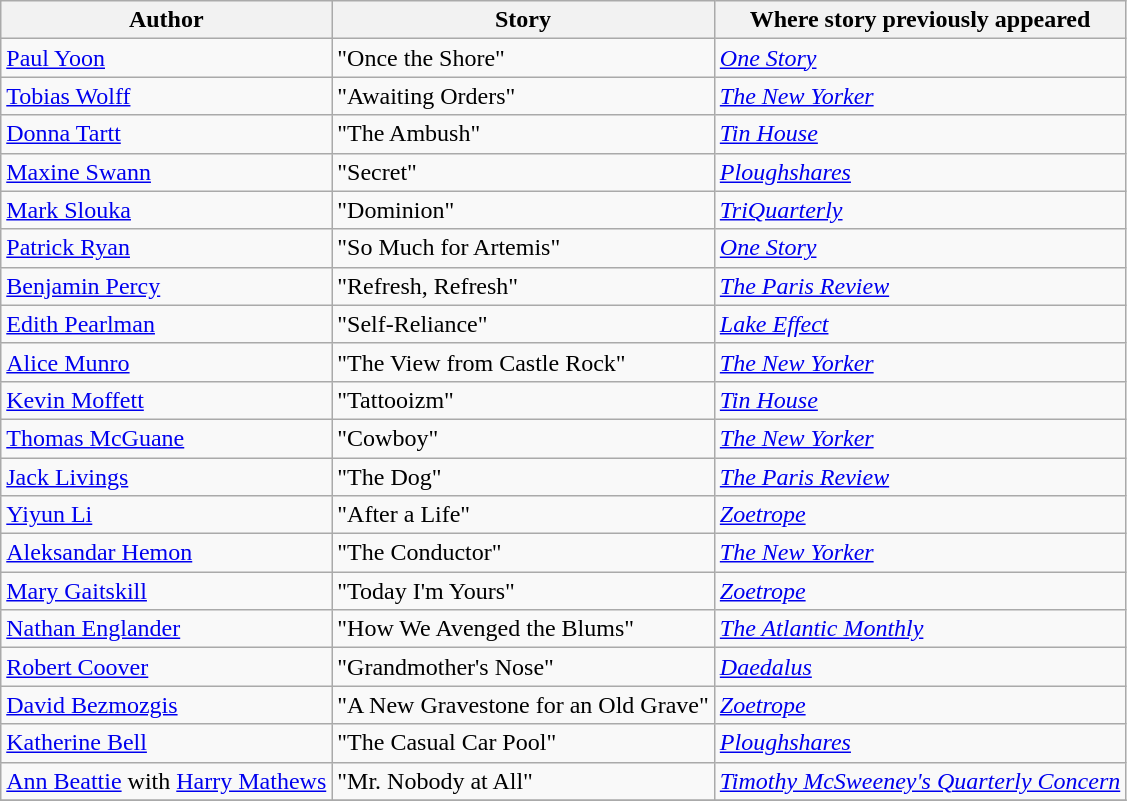<table class="wikitable">
<tr>
<th>Author</th>
<th>Story</th>
<th>Where story previously appeared</th>
</tr>
<tr>
<td><a href='#'>Paul Yoon</a></td>
<td>"Once the Shore"</td>
<td><em><a href='#'>One Story</a></em></td>
</tr>
<tr>
<td><a href='#'>Tobias Wolff</a></td>
<td>"Awaiting Orders"</td>
<td><em><a href='#'>The New Yorker</a></em></td>
</tr>
<tr>
<td><a href='#'>Donna Tartt</a></td>
<td>"The Ambush"</td>
<td><em><a href='#'>Tin House</a></em></td>
</tr>
<tr>
<td><a href='#'>Maxine Swann</a></td>
<td>"Secret"</td>
<td><em><a href='#'>Ploughshares</a></em></td>
</tr>
<tr>
<td><a href='#'>Mark Slouka</a></td>
<td>"Dominion"</td>
<td><em><a href='#'>TriQuarterly</a></em></td>
</tr>
<tr>
<td><a href='#'>Patrick Ryan</a></td>
<td>"So Much for Artemis"</td>
<td><em><a href='#'>One Story</a></em></td>
</tr>
<tr>
<td><a href='#'>Benjamin Percy</a></td>
<td>"Refresh, Refresh"</td>
<td><em><a href='#'>The Paris Review</a></em></td>
</tr>
<tr>
<td><a href='#'>Edith Pearlman</a></td>
<td>"Self-Reliance"</td>
<td><em><a href='#'>Lake Effect</a></em></td>
</tr>
<tr>
<td><a href='#'>Alice Munro</a></td>
<td>"The View from Castle Rock"</td>
<td><em><a href='#'>The New Yorker</a></em></td>
</tr>
<tr>
<td><a href='#'>Kevin Moffett</a></td>
<td>"Tattooizm"</td>
<td><em><a href='#'>Tin House</a></em></td>
</tr>
<tr>
<td><a href='#'>Thomas McGuane</a></td>
<td>"Cowboy"</td>
<td><em><a href='#'>The New Yorker</a></em></td>
</tr>
<tr>
<td><a href='#'>Jack Livings</a></td>
<td>"The Dog"</td>
<td><em><a href='#'>The Paris Review</a></em></td>
</tr>
<tr>
<td><a href='#'>Yiyun Li</a></td>
<td>"After a Life"</td>
<td><em><a href='#'>Zoetrope</a></em></td>
</tr>
<tr>
<td><a href='#'>Aleksandar Hemon</a></td>
<td>"The Conductor"</td>
<td><em><a href='#'>The New Yorker</a></em></td>
</tr>
<tr>
<td><a href='#'>Mary Gaitskill</a></td>
<td>"Today I'm Yours"</td>
<td><em><a href='#'>Zoetrope</a></em></td>
</tr>
<tr>
<td><a href='#'>Nathan Englander</a></td>
<td>"How We Avenged the Blums"</td>
<td><em><a href='#'>The Atlantic Monthly</a></em></td>
</tr>
<tr>
<td><a href='#'>Robert Coover</a></td>
<td>"Grandmother's Nose"</td>
<td><em><a href='#'>Daedalus</a></em></td>
</tr>
<tr>
<td><a href='#'>David Bezmozgis</a></td>
<td>"A New Gravestone for an Old Grave"</td>
<td><em><a href='#'>Zoetrope</a></em></td>
</tr>
<tr>
<td><a href='#'>Katherine Bell</a></td>
<td>"The Casual Car Pool"</td>
<td><em><a href='#'>Ploughshares</a></em></td>
</tr>
<tr>
<td><a href='#'>Ann Beattie</a> with <a href='#'>Harry Mathews</a></td>
<td>"Mr. Nobody at All"</td>
<td><em><a href='#'>Timothy McSweeney's Quarterly Concern</a></em></td>
</tr>
<tr>
</tr>
</table>
